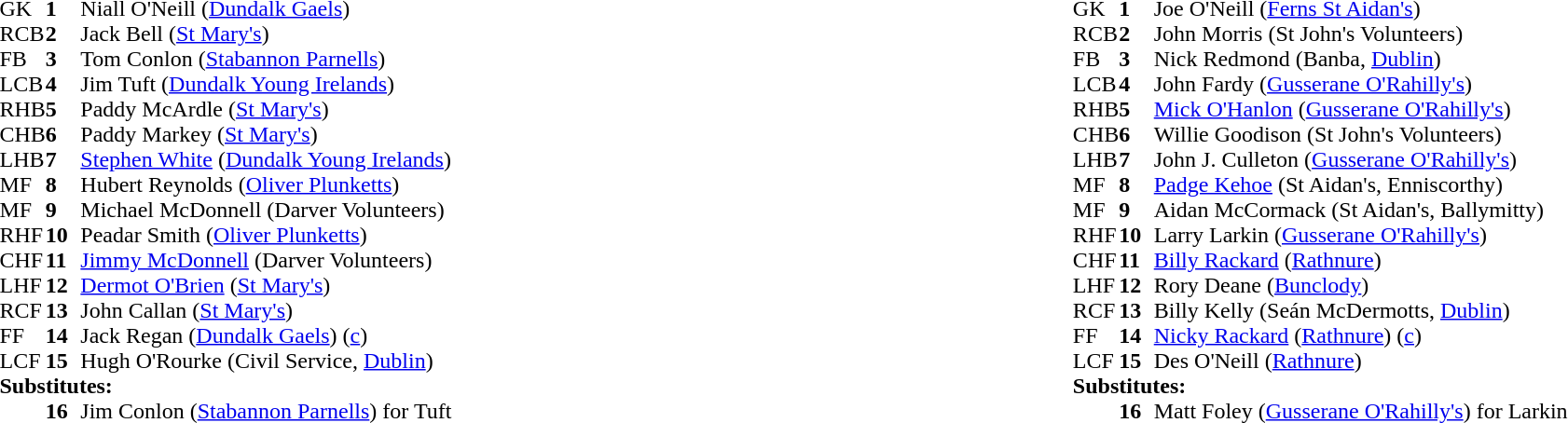<table style="width:100%;">
<tr>
<td style="vertical-align:top; width:50%"><br><table cellspacing="0" cellpadding="0">
<tr>
<th width="25"></th>
<th width="25"></th>
</tr>
<tr>
<td>GK</td>
<td><strong>1</strong></td>
<td>Niall O'Neill (<a href='#'>Dundalk Gaels</a>)</td>
</tr>
<tr>
<td>RCB</td>
<td><strong>2</strong></td>
<td>Jack Bell (<a href='#'>St Mary's</a>)</td>
</tr>
<tr>
<td>FB</td>
<td><strong>3</strong></td>
<td>Tom Conlon (<a href='#'>Stabannon Parnells</a>)</td>
</tr>
<tr>
<td>LCB</td>
<td><strong>4</strong></td>
<td>Jim Tuft (<a href='#'>Dundalk Young Irelands</a>)</td>
</tr>
<tr>
<td>RHB</td>
<td><strong>5</strong></td>
<td>Paddy McArdle (<a href='#'>St Mary's</a>)</td>
</tr>
<tr>
<td>CHB</td>
<td><strong>6</strong></td>
<td>Paddy Markey (<a href='#'>St Mary's</a>)</td>
</tr>
<tr>
<td>LHB</td>
<td><strong>7</strong></td>
<td><a href='#'>Stephen White</a> (<a href='#'>Dundalk Young Irelands</a>)</td>
</tr>
<tr>
<td>MF</td>
<td><strong>8</strong></td>
<td>Hubert Reynolds (<a href='#'>Oliver Plunketts</a>)</td>
</tr>
<tr>
<td>MF</td>
<td><strong>9</strong></td>
<td>Michael McDonnell (Darver Volunteers)</td>
</tr>
<tr>
<td>RHF</td>
<td><strong>10</strong></td>
<td>Peadar Smith (<a href='#'>Oliver Plunketts</a>)</td>
</tr>
<tr>
<td>CHF</td>
<td><strong>11</strong></td>
<td><a href='#'>Jimmy McDonnell</a> (Darver Volunteers)</td>
</tr>
<tr>
<td>LHF</td>
<td><strong>12</strong></td>
<td><a href='#'>Dermot O'Brien</a> (<a href='#'>St Mary's</a>)</td>
</tr>
<tr>
<td>RCF</td>
<td><strong>13</strong></td>
<td>John Callan (<a href='#'>St Mary's</a>)</td>
</tr>
<tr>
<td>FF</td>
<td><strong>14</strong></td>
<td>Jack Regan (<a href='#'>Dundalk Gaels</a>) (<a href='#'>c</a>)</td>
</tr>
<tr>
<td>LCF</td>
<td><strong>15</strong></td>
<td>Hugh O'Rourke (Civil Service, <a href='#'>Dublin</a>)</td>
</tr>
<tr>
<td colspan=3><strong>Substitutes:</strong></td>
</tr>
<tr>
<td></td>
<td><strong>16</strong></td>
<td>Jim Conlon (<a href='#'>Stabannon Parnells</a>) for Tuft</td>
</tr>
<tr>
</tr>
</table>
</td>
<td style="vertical-align:top; width:50%"><br><table cellspacing="0" cellpadding="0" style="margin:auto">
<tr>
<th width="25"></th>
<th width="25"></th>
</tr>
<tr>
<td>GK</td>
<td><strong>1</strong></td>
<td>Joe O'Neill (<a href='#'>Ferns St Aidan's</a>)</td>
</tr>
<tr>
<td>RCB</td>
<td><strong>2</strong></td>
<td>John Morris (St John's Volunteers)</td>
</tr>
<tr>
<td>FB</td>
<td><strong>3</strong></td>
<td>Nick Redmond (Banba, <a href='#'>Dublin</a>)</td>
</tr>
<tr>
<td>LCB</td>
<td><strong>4</strong></td>
<td>John Fardy (<a href='#'>Gusserane O'Rahilly's</a>)</td>
</tr>
<tr>
<td>RHB</td>
<td><strong>5</strong></td>
<td><a href='#'>Mick O'Hanlon</a> (<a href='#'>Gusserane O'Rahilly's</a>)</td>
</tr>
<tr>
<td>CHB</td>
<td><strong>6</strong></td>
<td>Willie Goodison  (St John's Volunteers)</td>
</tr>
<tr>
<td>LHB</td>
<td><strong>7</strong></td>
<td>John J. Culleton (<a href='#'>Gusserane O'Rahilly's</a>)</td>
</tr>
<tr>
<td>MF</td>
<td><strong>8</strong></td>
<td><a href='#'>Padge Kehoe</a> (St Aidan's, Enniscorthy)</td>
</tr>
<tr>
<td>MF</td>
<td><strong>9</strong></td>
<td>Aidan McCormack (St Aidan's, Ballymitty)</td>
</tr>
<tr>
<td>RHF</td>
<td><strong>10</strong></td>
<td>Larry Larkin (<a href='#'>Gusserane O'Rahilly's</a>)</td>
</tr>
<tr>
<td>CHF</td>
<td><strong>11</strong></td>
<td><a href='#'>Billy Rackard</a> (<a href='#'>Rathnure</a>)</td>
</tr>
<tr>
<td>LHF</td>
<td><strong>12</strong></td>
<td>Rory Deane (<a href='#'>Bunclody</a>)</td>
</tr>
<tr>
<td>RCF</td>
<td><strong>13</strong></td>
<td>Billy Kelly  (Seán McDermotts, <a href='#'>Dublin</a>)</td>
</tr>
<tr>
<td>FF</td>
<td><strong>14</strong></td>
<td><a href='#'>Nicky Rackard</a> (<a href='#'>Rathnure</a>) (<a href='#'>c</a>)</td>
</tr>
<tr>
<td>LCF</td>
<td><strong>15</strong></td>
<td>Des O'Neill (<a href='#'>Rathnure</a>)</td>
</tr>
<tr>
<td colspan=3><strong>Substitutes:</strong></td>
</tr>
<tr>
<td></td>
<td><strong>16</strong></td>
<td>Matt Foley (<a href='#'>Gusserane O'Rahilly's</a>) for Larkin</td>
</tr>
<tr>
</tr>
</table>
</td>
</tr>
</table>
